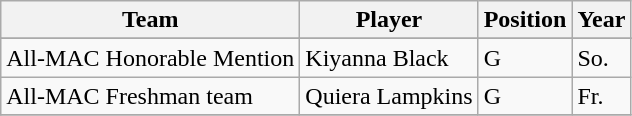<table class="wikitable" border="1">
<tr align=center>
<th style= >Team</th>
<th style= >Player</th>
<th style= >Position</th>
<th style= >Year</th>
</tr>
<tr align="center">
</tr>
<tr>
<td>All-MAC Honorable Mention</td>
<td>Kiyanna Black</td>
<td>G</td>
<td>So.</td>
</tr>
<tr>
<td>All-MAC Freshman team</td>
<td>Quiera Lampkins</td>
<td>G</td>
<td>Fr.</td>
</tr>
<tr>
</tr>
</table>
